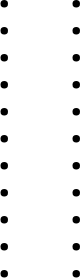<table>
<tr style="vertical-align: top;">
<td><br><ul><li></li><li></li><li></li><li></li><li></li><li></li><li></li><li></li><li></li><li></li><li></li></ul></td>
<td></td>
<td><br><ul><li></li><li></li><li></li><li></li><li></li><li></li><li></li><li></li><li></li><li></li><li> </li></ul></td>
</tr>
</table>
